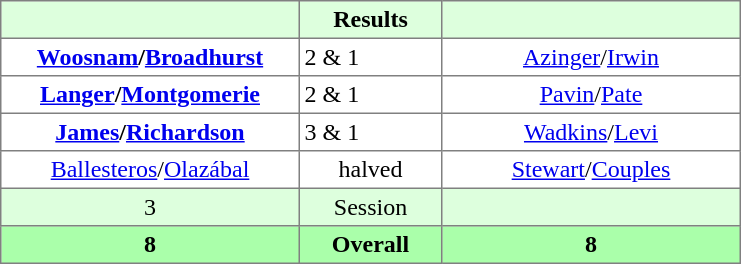<table border="1" cellpadding="3" style="border-collapse:collapse; text-align:center;">
<tr style="background:#dfd;">
<th style="width:12em;"></th>
<th style="width:5.5em;">Results</th>
<th style="width:12em;"></th>
</tr>
<tr>
<td><strong><a href='#'>Woosnam</a>/<a href='#'>Broadhurst</a></strong></td>
<td align=left> 2 & 1</td>
<td><a href='#'>Azinger</a>/<a href='#'>Irwin</a></td>
</tr>
<tr>
<td><strong><a href='#'>Langer</a>/<a href='#'>Montgomerie</a></strong></td>
<td align=left> 2 & 1</td>
<td><a href='#'>Pavin</a>/<a href='#'>Pate</a></td>
</tr>
<tr>
<td><strong><a href='#'>James</a>/<a href='#'>Richardson</a></strong></td>
<td align=left> 3 & 1</td>
<td><a href='#'>Wadkins</a>/<a href='#'>Levi</a></td>
</tr>
<tr>
<td><a href='#'>Ballesteros</a>/<a href='#'>Olazábal</a></td>
<td>halved</td>
<td><a href='#'>Stewart</a>/<a href='#'>Couples</a></td>
</tr>
<tr style="background:#dfd;">
<td>3</td>
<td>Session</td>
<td></td>
</tr>
<tr style="background:#afa;">
<th>8</th>
<th>Overall</th>
<th>8</th>
</tr>
</table>
